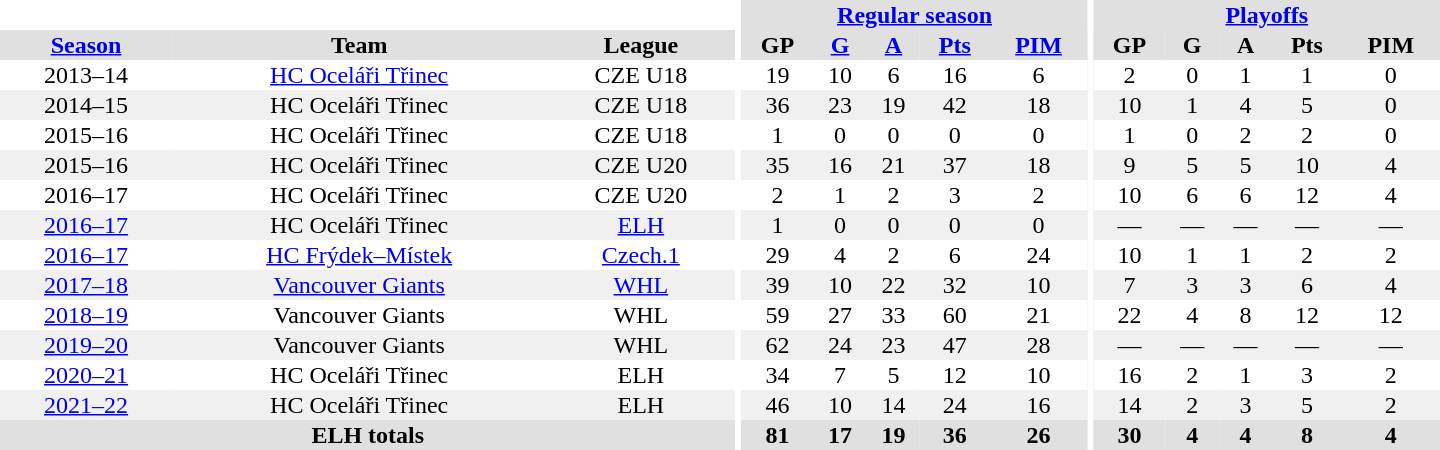<table border="0" cellpadding="1" cellspacing="0" style="text-align:center; width:60em">
<tr bgcolor="#e0e0e0">
<th colspan="3" bgcolor="#ffffff"></th>
<th rowspan="99" bgcolor="#ffffff"></th>
<th colspan="5"><a href='#'>Regular season</a></th>
<th rowspan="99" bgcolor="#ffffff"></th>
<th colspan="5"><a href='#'>Playoffs</a></th>
</tr>
<tr bgcolor="#e0e0e0">
<th><a href='#'>Season</a></th>
<th>Team</th>
<th>League</th>
<th>GP</th>
<th><a href='#'>G</a></th>
<th><a href='#'>A</a></th>
<th><a href='#'>Pts</a></th>
<th><a href='#'>PIM</a></th>
<th>GP</th>
<th>G</th>
<th>A</th>
<th>Pts</th>
<th>PIM</th>
</tr>
<tr>
<td>2013–14</td>
<td><a href='#'>HC Oceláři Třinec</a></td>
<td>CZE U18</td>
<td>19</td>
<td>10</td>
<td>6</td>
<td>16</td>
<td>6</td>
<td>2</td>
<td>0</td>
<td>1</td>
<td>1</td>
<td>0</td>
</tr>
<tr bgcolor="#f0f0f0">
<td>2014–15</td>
<td>HC Oceláři Třinec</td>
<td>CZE U18</td>
<td>36</td>
<td>23</td>
<td>19</td>
<td>42</td>
<td>18</td>
<td>10</td>
<td>1</td>
<td>4</td>
<td>5</td>
<td>0</td>
</tr>
<tr>
<td>2015–16</td>
<td>HC Oceláři Třinec</td>
<td>CZE U18</td>
<td>1</td>
<td>0</td>
<td>0</td>
<td>0</td>
<td>0</td>
<td>1</td>
<td>0</td>
<td>2</td>
<td>2</td>
<td>0</td>
</tr>
<tr bgcolor="#f0f0f0">
<td>2015–16</td>
<td>HC Oceláři Třinec</td>
<td>CZE U20</td>
<td>35</td>
<td>16</td>
<td>21</td>
<td>37</td>
<td>18</td>
<td>9</td>
<td>5</td>
<td>5</td>
<td>10</td>
<td>4</td>
</tr>
<tr>
<td>2016–17</td>
<td>HC Oceláři Třinec</td>
<td>CZE U20</td>
<td>2</td>
<td>1</td>
<td>2</td>
<td>3</td>
<td>2</td>
<td>10</td>
<td>6</td>
<td>6</td>
<td>12</td>
<td>4</td>
</tr>
<tr bgcolor="#f0f0f0">
<td><a href='#'>2016–17</a></td>
<td>HC Oceláři Třinec</td>
<td><a href='#'>ELH</a></td>
<td>1</td>
<td>0</td>
<td>0</td>
<td>0</td>
<td>0</td>
<td>—</td>
<td>—</td>
<td>—</td>
<td>—</td>
<td>—</td>
</tr>
<tr>
<td><a href='#'>2016–17</a></td>
<td><a href='#'>HC Frýdek–Místek</a></td>
<td><a href='#'>Czech.1</a></td>
<td>29</td>
<td>4</td>
<td>2</td>
<td>6</td>
<td>24</td>
<td>10</td>
<td>1</td>
<td>1</td>
<td>2</td>
<td>2</td>
</tr>
<tr bgcolor="#f0f0f0">
<td><a href='#'>2017–18</a></td>
<td><a href='#'>Vancouver Giants</a></td>
<td><a href='#'>WHL</a></td>
<td>39</td>
<td>10</td>
<td>22</td>
<td>32</td>
<td>10</td>
<td>7</td>
<td>3</td>
<td>3</td>
<td>6</td>
<td>4</td>
</tr>
<tr>
<td><a href='#'>2018–19</a></td>
<td>Vancouver Giants</td>
<td>WHL</td>
<td>59</td>
<td>27</td>
<td>33</td>
<td>60</td>
<td>21</td>
<td>22</td>
<td>4</td>
<td>8</td>
<td>12</td>
<td>12</td>
</tr>
<tr bgcolor="#f0f0f0">
<td><a href='#'>2019–20</a></td>
<td>Vancouver Giants</td>
<td>WHL</td>
<td>62</td>
<td>24</td>
<td>23</td>
<td>47</td>
<td>28</td>
<td>—</td>
<td>—</td>
<td>—</td>
<td>—</td>
<td>—</td>
</tr>
<tr>
<td><a href='#'>2020–21</a></td>
<td>HC Oceláři Třinec</td>
<td>ELH</td>
<td>34</td>
<td>7</td>
<td>5</td>
<td>12</td>
<td>10</td>
<td>16</td>
<td>2</td>
<td>1</td>
<td>3</td>
<td>2</td>
</tr>
<tr bgcolor="#f0f0f0">
<td><a href='#'>2021–22</a></td>
<td>HC Oceláři Třinec</td>
<td>ELH</td>
<td>46</td>
<td>10</td>
<td>14</td>
<td>24</td>
<td>16</td>
<td>14</td>
<td>2</td>
<td>3</td>
<td>5</td>
<td>2</td>
</tr>
<tr bgcolor="#e0e0e0">
<th colspan="3">ELH totals</th>
<th>81</th>
<th>17</th>
<th>19</th>
<th>36</th>
<th>26</th>
<th>30</th>
<th>4</th>
<th>4</th>
<th>8</th>
<th>4</th>
</tr>
</table>
